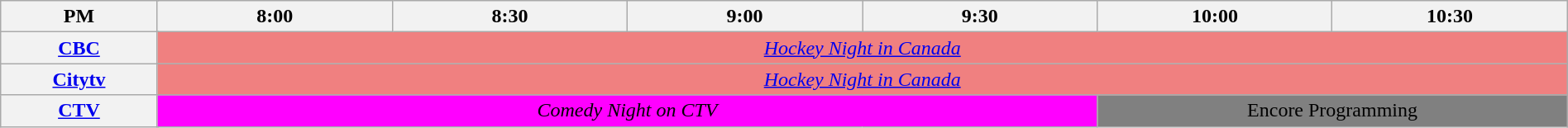<table class="wikitable" style="width:100%;margin-right:0;text-align:center">
<tr>
<th colspan="2" style="width:10%;">PM</th>
<th style="width:15%;">8:00</th>
<th style="width:15%;">8:30</th>
<th style="width:15%;">9:00</th>
<th style="width:15%;">9:30</th>
<th style="width:15%;">10:00</th>
<th style="width:15%;">10:30</th>
</tr>
<tr>
<th colspan="2"><a href='#'>CBC</a></th>
<td colspan="6" style="background:#f08080;"><em><a href='#'>Hockey Night in Canada</a></em></td>
</tr>
<tr>
<th colspan="2"><a href='#'>Citytv</a></th>
<td colspan="6" style="background:#f08080;"><em><a href='#'>Hockey Night in Canada</a></em></td>
</tr>
<tr>
<th colspan="2"><a href='#'>CTV</a></th>
<td colspan="4" style="background:magenta;"><em>Comedy Night on CTV</em></td>
<td colspan="2" style="background:gray;">Encore Programming</td>
</tr>
</table>
